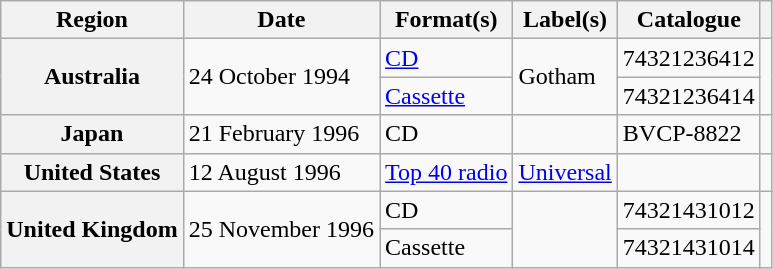<table class="wikitable plainrowheaders">
<tr>
<th scope="col">Region</th>
<th scope="col">Date</th>
<th scope="col">Format(s)</th>
<th scope="col">Label(s)</th>
<th scope="col">Catalogue</th>
<th scope="col"></th>
</tr>
<tr>
<th scope="row" rowspan="2">Australia</th>
<td rowspan="2">24 October 1994</td>
<td><a href='#'>CD</a></td>
<td rowspan="2">Gotham</td>
<td>74321236412</td>
<td rowspan="2"></td>
</tr>
<tr>
<td><a href='#'>Cassette</a></td>
<td>74321236414</td>
</tr>
<tr>
<th scope="row">Japan</th>
<td>21 February 1996</td>
<td>CD</td>
<td></td>
<td>BVCP-8822</td>
<td></td>
</tr>
<tr>
<th scope="row">United States</th>
<td>12 August 1996</td>
<td><a href='#'>Top 40 radio</a></td>
<td><a href='#'>Universal</a></td>
<td></td>
<td></td>
</tr>
<tr>
<th scope="row" rowspan="2">United Kingdom</th>
<td rowspan="2">25 November 1996</td>
<td>CD</td>
<td rowspan="2"></td>
<td>74321431012</td>
<td rowspan="2"></td>
</tr>
<tr>
<td>Cassette</td>
<td>74321431014</td>
</tr>
</table>
